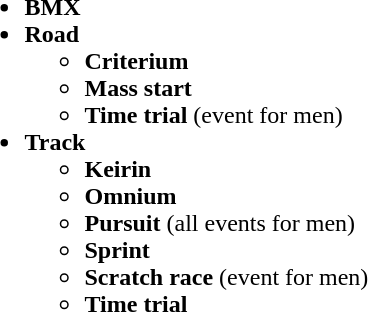<table>
<tr>
<td><br><ul><li><strong>BMX</strong></li><li><strong>Road</strong><ul><li><strong>Criterium</strong></li><li><strong>Mass start</strong></li><li><strong>Time trial</strong> (event for men)</li></ul></li><li><strong>Track</strong><ul><li><strong>Keirin</strong></li><li><strong>Omnium</strong></li><li><strong>Pursuit</strong> (all events for men)</li><li><strong>Sprint</strong></li><li><strong>Scratch race</strong> (event for men)</li><li><strong>Time trial</strong></li></ul></li></ul></td>
</tr>
</table>
